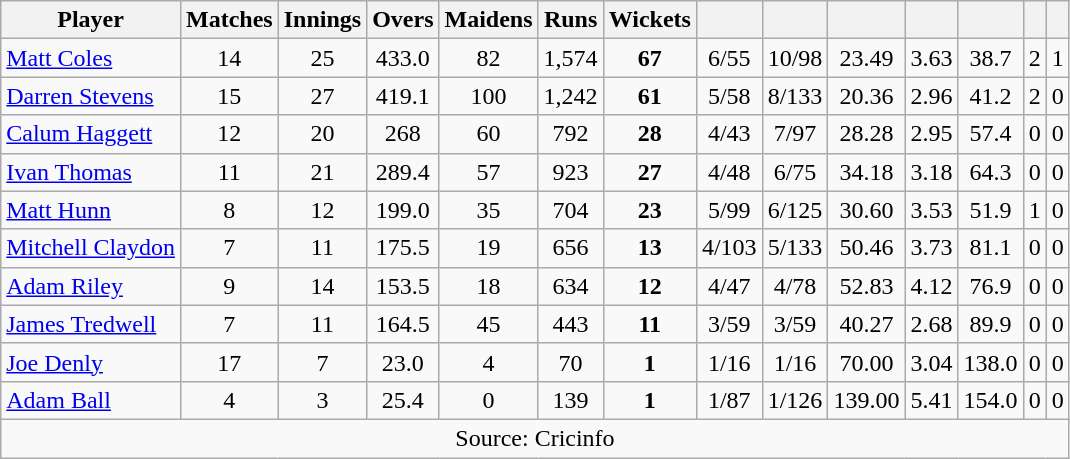<table class="wikitable" style="text-align:center">
<tr>
<th>Player</th>
<th>Matches</th>
<th>Innings</th>
<th>Overs</th>
<th>Maidens</th>
<th>Runs</th>
<th>Wickets</th>
<th></th>
<th></th>
<th></th>
<th></th>
<th></th>
<th></th>
<th></th>
</tr>
<tr>
<td align="left"><a href='#'>Matt Coles</a></td>
<td>14</td>
<td>25</td>
<td>433.0</td>
<td>82</td>
<td>1,574</td>
<td><strong>67</strong></td>
<td>6/55</td>
<td>10/98</td>
<td>23.49</td>
<td>3.63</td>
<td>38.7</td>
<td>2</td>
<td>1</td>
</tr>
<tr>
<td align="left"><a href='#'>Darren Stevens</a></td>
<td>15</td>
<td>27</td>
<td>419.1</td>
<td>100</td>
<td>1,242</td>
<td><strong>61</strong></td>
<td>5/58</td>
<td>8/133</td>
<td>20.36</td>
<td>2.96</td>
<td>41.2</td>
<td>2</td>
<td>0</td>
</tr>
<tr>
<td align="left"><a href='#'>Calum Haggett</a></td>
<td>12</td>
<td>20</td>
<td>268</td>
<td>60</td>
<td>792</td>
<td><strong>28</strong></td>
<td>4/43</td>
<td>7/97</td>
<td>28.28</td>
<td>2.95</td>
<td>57.4</td>
<td>0</td>
<td>0</td>
</tr>
<tr>
<td align="left"><a href='#'>Ivan Thomas</a></td>
<td>11</td>
<td>21</td>
<td>289.4</td>
<td>57</td>
<td>923</td>
<td><strong>27</strong></td>
<td>4/48</td>
<td>6/75</td>
<td>34.18</td>
<td>3.18</td>
<td>64.3</td>
<td>0</td>
<td>0</td>
</tr>
<tr>
<td align="left"><a href='#'>Matt Hunn</a></td>
<td>8</td>
<td>12</td>
<td>199.0</td>
<td>35</td>
<td>704</td>
<td><strong>23</strong></td>
<td>5/99</td>
<td>6/125</td>
<td>30.60</td>
<td>3.53</td>
<td>51.9</td>
<td>1</td>
<td>0</td>
</tr>
<tr>
<td align="left"><a href='#'>Mitchell Claydon</a></td>
<td>7</td>
<td>11</td>
<td>175.5</td>
<td>19</td>
<td>656</td>
<td><strong>13</strong></td>
<td>4/103</td>
<td>5/133</td>
<td>50.46</td>
<td>3.73</td>
<td>81.1</td>
<td>0</td>
<td>0</td>
</tr>
<tr>
<td align="left"><a href='#'>Adam Riley</a></td>
<td>9</td>
<td>14</td>
<td>153.5</td>
<td>18</td>
<td>634</td>
<td><strong>12</strong></td>
<td>4/47</td>
<td>4/78</td>
<td>52.83</td>
<td>4.12</td>
<td>76.9</td>
<td>0</td>
<td>0</td>
</tr>
<tr>
<td align="left"><a href='#'>James Tredwell</a></td>
<td>7</td>
<td>11</td>
<td>164.5</td>
<td>45</td>
<td>443</td>
<td><strong>11</strong></td>
<td>3/59</td>
<td>3/59</td>
<td>40.27</td>
<td>2.68</td>
<td>89.9</td>
<td>0</td>
<td>0</td>
</tr>
<tr>
<td align="left"><a href='#'>Joe Denly</a></td>
<td>17</td>
<td>7</td>
<td>23.0</td>
<td>4</td>
<td>70</td>
<td><strong>1</strong></td>
<td>1/16</td>
<td>1/16</td>
<td>70.00</td>
<td>3.04</td>
<td>138.0</td>
<td>0</td>
<td>0</td>
</tr>
<tr>
<td align="left"><a href='#'>Adam Ball</a></td>
<td>4</td>
<td>3</td>
<td>25.4</td>
<td>0</td>
<td>139</td>
<td><strong>1</strong></td>
<td>1/87</td>
<td>1/126</td>
<td>139.00</td>
<td>5.41</td>
<td>154.0</td>
<td>0</td>
<td>0</td>
</tr>
<tr>
<td colspan="14">Source: Cricinfo</td>
</tr>
</table>
